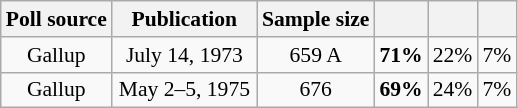<table class="wikitable" style="font-size:90%;text-align:center;">
<tr>
<th>Poll source</th>
<th style="width:90px;">Publication</th>
<th>Sample size</th>
<th></th>
<th></th>
<th></th>
</tr>
<tr>
<td>Gallup</td>
<td>July 14, 1973</td>
<td>659 A</td>
<td><strong>71%</strong></td>
<td>22%</td>
<td>7%</td>
</tr>
<tr>
<td>Gallup</td>
<td>May 2–5, 1975</td>
<td>676</td>
<td><strong>69%</strong></td>
<td>24%</td>
<td>7%</td>
</tr>
</table>
